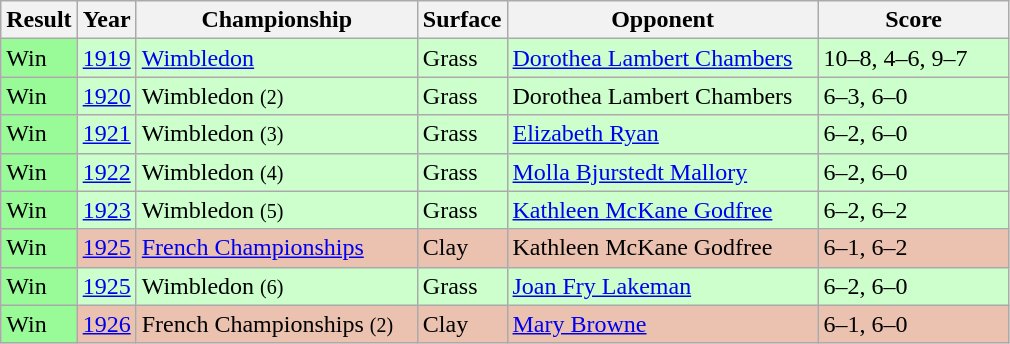<table class="sortable wikitable">
<tr>
<th style="width:40px">Result</th>
<th style="width:30px">Year</th>
<th style="width:180px">Championship</th>
<th style="width:50px">Surface</th>
<th style="width:200px">Opponent</th>
<th style="width:120px" class="unsortable">Score</th>
</tr>
<tr bgcolor="#CCFFCC">
<td style="background:#98fb98;">Win</td>
<td><a href='#'>1919</a></td>
<td><a href='#'>Wimbledon</a></td>
<td>Grass</td>
<td> <a href='#'>Dorothea Lambert Chambers</a></td>
<td>10–8, 4–6, 9–7</td>
</tr>
<tr bgcolor="#CCFFCC">
<td style="background:#98fb98;">Win</td>
<td><a href='#'>1920</a></td>
<td>Wimbledon <small>(2) </small></td>
<td>Grass</td>
<td> Dorothea Lambert Chambers</td>
<td>6–3, 6–0</td>
</tr>
<tr bgcolor="#CCFFCC">
<td style="background:#98fb98;">Win</td>
<td><a href='#'>1921</a></td>
<td>Wimbledon <small>(3) </small></td>
<td>Grass</td>
<td> <a href='#'>Elizabeth Ryan</a></td>
<td>6–2, 6–0</td>
</tr>
<tr bgcolor="#CCFFCC">
<td style="background:#98fb98;">Win</td>
<td><a href='#'>1922</a></td>
<td>Wimbledon <small>(4) </small></td>
<td>Grass</td>
<td> <a href='#'>Molla Bjurstedt Mallory</a></td>
<td>6–2, 6–0</td>
</tr>
<tr bgcolor="#CCFFCC">
<td style="background:#98fb98;">Win</td>
<td><a href='#'>1923</a></td>
<td>Wimbledon <small>(5)</small></td>
<td>Grass</td>
<td> <a href='#'>Kathleen McKane Godfree</a></td>
<td>6–2, 6–2</td>
</tr>
<tr style="background:#ebc2af;">
<td style="background:#98fb98;">Win</td>
<td><a href='#'>1925</a></td>
<td><a href='#'>French Championships</a></td>
<td>Clay</td>
<td> Kathleen McKane Godfree</td>
<td>6–1, 6–2</td>
</tr>
<tr bgcolor="#CCFFCC">
<td style="background:#98fb98;">Win</td>
<td><a href='#'>1925</a></td>
<td>Wimbledon <small>(6) </small></td>
<td>Grass</td>
<td> <a href='#'>Joan Fry Lakeman</a></td>
<td>6–2, 6–0</td>
</tr>
<tr style="background:#ebc2af;">
<td style="background:#98fb98;">Win</td>
<td><a href='#'>1926</a></td>
<td>French Championships <small>(2) </small></td>
<td>Clay</td>
<td> <a href='#'>Mary Browne</a></td>
<td>6–1, 6–0</td>
</tr>
</table>
